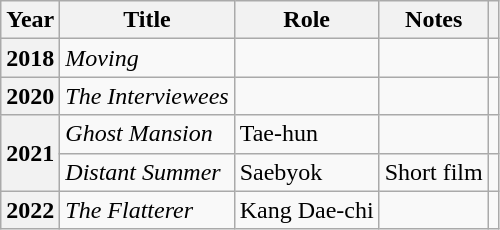<table class="wikitable sortable plainrowheaders">
<tr>
<th>Year</th>
<th>Title</th>
<th>Role</th>
<th scope="col" class="unsortable">Notes</th>
<th scope="col" class="unsortable"></th>
</tr>
<tr>
<th scope="row">2018</th>
<td><em>Moving</em></td>
<td></td>
<td></td>
<td style="text-align:center"></td>
</tr>
<tr>
<th scope="row">2020</th>
<td><em>The Interviewees</em></td>
<td></td>
<td></td>
<td style="text-align:center"></td>
</tr>
<tr>
<th rowspan="2" scope="row">2021</th>
<td><em>Ghost Mansion</em></td>
<td>Tae-hun</td>
<td></td>
<td style="text-align:center"></td>
</tr>
<tr>
<td><em>Distant Summer</em></td>
<td>Saebyok</td>
<td>Short film</td>
<td style="text-align:center"></td>
</tr>
<tr>
<th scope="row">2022</th>
<td><em>The Flatterer</em></td>
<td>Kang Dae-chi</td>
<td></td>
<td style="text-align:center"></td>
</tr>
</table>
